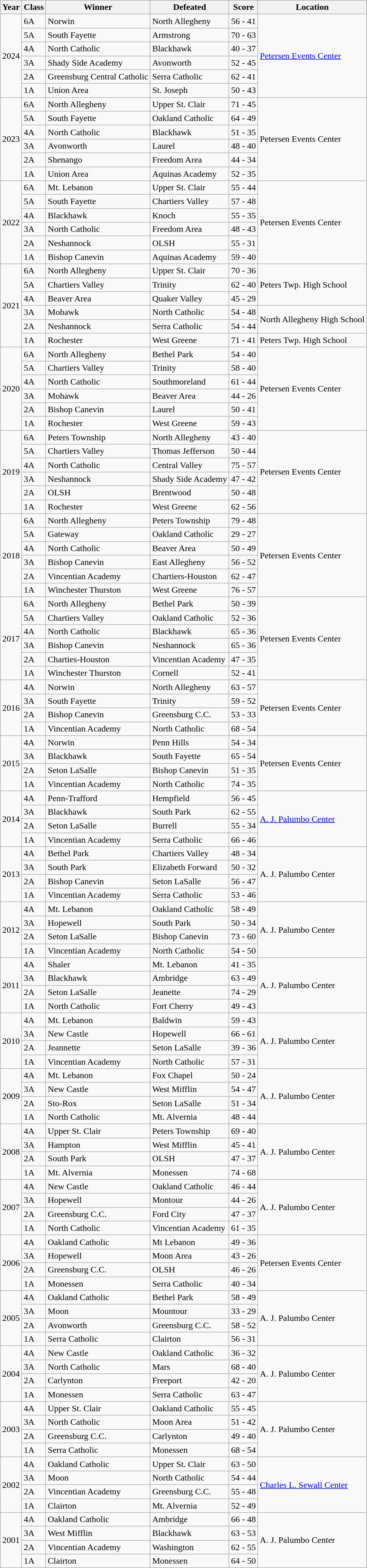<table class="wikitable">
<tr>
<th>Year</th>
<th>Class</th>
<th>Winner</th>
<th>Defeated</th>
<th>Score</th>
<th>Location</th>
</tr>
<tr>
<td rowspan="6">2024</td>
<td>6A</td>
<td>Norwin</td>
<td>North Allegheny</td>
<td>56 - 41</td>
<td rowspan="6"><a href='#'>Petersen Events Center</a></td>
</tr>
<tr>
<td>5A</td>
<td>South Fayette</td>
<td>Armstrong</td>
<td>70 - 63</td>
</tr>
<tr>
<td>4A</td>
<td>North Catholic</td>
<td>Blackhawk</td>
<td>40 - 37</td>
</tr>
<tr>
<td>3A</td>
<td>Shady Side Academy</td>
<td>Avonworth</td>
<td>52 - 45</td>
</tr>
<tr>
<td>2A</td>
<td>Greensburg Central Catholic</td>
<td>Serra Catholic</td>
<td>62 - 41</td>
</tr>
<tr>
<td>1A</td>
<td>Union Area</td>
<td>St. Joseph</td>
<td>50 - 43</td>
</tr>
<tr>
<td rowspan="6">2023</td>
<td>6A</td>
<td>North Allegheny</td>
<td>Upper St. Clair</td>
<td>71 - 45</td>
<td rowspan="6">Petersen Events Center</td>
</tr>
<tr>
<td>5A</td>
<td>South Fayette</td>
<td>Oakland Catholic</td>
<td>64 - 49</td>
</tr>
<tr>
<td>4A</td>
<td>North Catholic</td>
<td>Blackhawk</td>
<td>51 - 35</td>
</tr>
<tr>
<td>3A</td>
<td>Avonworth</td>
<td>Laurel</td>
<td>48 - 40</td>
</tr>
<tr>
<td>2A</td>
<td>Shenango</td>
<td>Freedom Area</td>
<td>44 - 34</td>
</tr>
<tr>
<td>1A</td>
<td>Union Area</td>
<td>Aquinas Academy</td>
<td>52 - 35</td>
</tr>
<tr>
<td rowspan="6">2022</td>
<td>6A</td>
<td>Mt. Lebanon</td>
<td>Upper St. Clair</td>
<td>55 - 44</td>
<td rowspan="6">Petersen Events Center</td>
</tr>
<tr>
<td>5A</td>
<td>South Fayette</td>
<td>Chartiers Valley</td>
<td>57 - 48</td>
</tr>
<tr>
<td>4A</td>
<td>Blackhawk</td>
<td>Knoch</td>
<td>55 - 35</td>
</tr>
<tr>
<td>3A</td>
<td>North Catholic</td>
<td>Freedom Area</td>
<td>48 - 43</td>
</tr>
<tr>
<td>2A</td>
<td>Neshannock</td>
<td>OLSH</td>
<td>55 - 31</td>
</tr>
<tr>
<td>1A</td>
<td>Bishop Canevin</td>
<td>Aquinas Academy</td>
<td>59 - 40</td>
</tr>
<tr>
<td rowspan="6">2021</td>
<td>6A</td>
<td>North Allegheny</td>
<td>Upper St. Clair</td>
<td>70 - 36</td>
<td rowspan="3">Peters Twp. High School</td>
</tr>
<tr>
<td>5A</td>
<td>Chartiers Valley</td>
<td>Trinity</td>
<td>62 - 40</td>
</tr>
<tr>
<td>4A</td>
<td>Beaver Area</td>
<td>Quaker Valley</td>
<td>45 - 29</td>
</tr>
<tr>
<td>3A</td>
<td>Mohawk</td>
<td>North Catholic</td>
<td>54 - 48</td>
<td rowspan="2">North Allegheny High School</td>
</tr>
<tr>
<td>2A</td>
<td>Neshannock</td>
<td>Serra Catholic</td>
<td>54 - 44</td>
</tr>
<tr>
<td>1A</td>
<td>Rochester</td>
<td>West Greene</td>
<td>71 - 41</td>
<td>Peters Twp. High School</td>
</tr>
<tr>
<td rowspan="6">2020</td>
<td>6A</td>
<td>North Allegheny</td>
<td>Bethel Park</td>
<td>54 - 40</td>
<td rowspan="6">Petersen Events Center</td>
</tr>
<tr>
<td>5A</td>
<td>Chartiers Valley</td>
<td>Trinity</td>
<td>58 - 40</td>
</tr>
<tr>
<td>4A</td>
<td>North Catholic</td>
<td>Southmoreland</td>
<td>61 - 44</td>
</tr>
<tr>
<td>3A</td>
<td>Mohawk</td>
<td>Beaver Area</td>
<td>44 - 26</td>
</tr>
<tr>
<td>2A</td>
<td>Bishop Canevin</td>
<td>Laurel</td>
<td>50 - 41</td>
</tr>
<tr>
<td>1A</td>
<td>Rochester</td>
<td>West Greene</td>
<td>59 - 43</td>
</tr>
<tr>
<td rowspan="6">2019</td>
<td>6A</td>
<td>Peters Township</td>
<td>North Allegheny</td>
<td>43 - 40</td>
<td rowspan="6">Petersen Events Center</td>
</tr>
<tr>
<td>5A</td>
<td>Chartiers Valley</td>
<td>Thomas Jefferson</td>
<td>50 - 44</td>
</tr>
<tr>
<td>4A</td>
<td>North Catholic</td>
<td>Central Valley</td>
<td>75 - 57</td>
</tr>
<tr>
<td>3A</td>
<td>Neshannock</td>
<td>Shady Side Academy</td>
<td>47 - 42</td>
</tr>
<tr>
<td>2A</td>
<td>OLSH</td>
<td>Brentwood</td>
<td>50 - 48</td>
</tr>
<tr>
<td>1A</td>
<td>Rochester</td>
<td>West Greene</td>
<td>62 - 56</td>
</tr>
<tr>
<td rowspan="6">2018</td>
<td>6A</td>
<td>North Allegheny</td>
<td>Peters Township</td>
<td>79 - 48</td>
<td rowspan="6">Petersen Events Center</td>
</tr>
<tr>
<td>5A</td>
<td>Gateway</td>
<td>Oakland Catholic</td>
<td>29 - 27</td>
</tr>
<tr>
<td>4A</td>
<td>North Catholic</td>
<td>Beaver Area</td>
<td>50 - 49</td>
</tr>
<tr>
<td>3A</td>
<td>Bishop Canevin</td>
<td>East Allegheny</td>
<td>56 - 52</td>
</tr>
<tr>
<td>2A</td>
<td>Vincentian Academy</td>
<td>Chartiers-Houston</td>
<td>62 - 47</td>
</tr>
<tr>
<td>1A</td>
<td>Winchester Thurston</td>
<td>West Greene</td>
<td>76 - 57</td>
</tr>
<tr>
<td rowspan="6">2017</td>
<td>6A</td>
<td>North Allegheny</td>
<td>Bethel Park</td>
<td>50 - 39</td>
<td rowspan="6">Petersen Events Center</td>
</tr>
<tr>
<td>5A</td>
<td>Chartiers Valley</td>
<td>Oakland Catholic</td>
<td>52 - 36</td>
</tr>
<tr>
<td>4A</td>
<td>North Catholic</td>
<td>Blackhawk</td>
<td>65 - 36</td>
</tr>
<tr>
<td>3A</td>
<td>Bishop Canevin</td>
<td>Neshannock</td>
<td>65 - 36</td>
</tr>
<tr>
<td>2A</td>
<td>Charties-Houston</td>
<td>Vincentian Academy</td>
<td>47 - 35</td>
</tr>
<tr>
<td>1A</td>
<td>Winchester Thurston</td>
<td>Cornell</td>
<td>52 - 41</td>
</tr>
<tr>
<td rowspan="4">2016</td>
<td>4A</td>
<td>Norwin</td>
<td>North Allegheny</td>
<td>63 - 57</td>
<td rowspan="4">Petersen Events Center</td>
</tr>
<tr>
<td>3A</td>
<td>South Fayette</td>
<td>Trinity</td>
<td>59 - 52</td>
</tr>
<tr>
<td>2A</td>
<td>Bishop Canevin</td>
<td>Greensburg C.C.</td>
<td>53 - 33</td>
</tr>
<tr>
<td>1A</td>
<td>Vincentian Academy</td>
<td>North Catholic</td>
<td>68 - 54</td>
</tr>
<tr>
<td rowspan="4">2015</td>
<td>4A</td>
<td>Norwin</td>
<td>Penn Hills</td>
<td>54 - 34</td>
<td rowspan="4">Petersen Events Center</td>
</tr>
<tr>
<td>3A</td>
<td>Blackhawk</td>
<td>South Fayette</td>
<td>65 - 54</td>
</tr>
<tr>
<td>2A</td>
<td>Seton LaSalle</td>
<td>Bishop Canevin</td>
<td>51 - 35</td>
</tr>
<tr>
<td>1A</td>
<td>Vincentian Academy</td>
<td>North Catholic</td>
<td>74 - 35</td>
</tr>
<tr>
<td rowspan="4">2014</td>
<td>4A</td>
<td>Penn-Trafford</td>
<td>Hempfield</td>
<td>56 - 45</td>
<td rowspan="4"><a href='#'>A. J. Palumbo Center</a></td>
</tr>
<tr>
<td>3A</td>
<td>Blackhawk</td>
<td>South Park</td>
<td>62 - 55</td>
</tr>
<tr>
<td>2A</td>
<td>Seton LaSalle</td>
<td>Burrell</td>
<td>55 - 34</td>
</tr>
<tr>
<td>1A</td>
<td>Vincentian Academy</td>
<td>Serra Catholic</td>
<td>66 - 46</td>
</tr>
<tr>
<td rowspan="4">2013</td>
<td>4A</td>
<td>Bethel Park</td>
<td>Chartiers Valley</td>
<td>48 - 34</td>
<td rowspan="4">A. J. Palumbo Center</td>
</tr>
<tr>
<td>3A</td>
<td>South Park</td>
<td>Elizabeth Forward</td>
<td>50 - 32</td>
</tr>
<tr>
<td>2A</td>
<td>Bishop Canevin</td>
<td>Seton LaSalle</td>
<td>56 - 47</td>
</tr>
<tr>
<td>1A</td>
<td>Vincentian Academy</td>
<td>Serra Catholic</td>
<td>53 - 46</td>
</tr>
<tr>
<td rowspan="4">2012</td>
<td>4A</td>
<td>Mt. Lebanon</td>
<td>Oakland Catholic</td>
<td>58 - 49</td>
<td rowspan="4">A. J. Palumbo Center</td>
</tr>
<tr>
<td>3A</td>
<td>Hopewell</td>
<td>South Park</td>
<td>50 - 34</td>
</tr>
<tr>
<td>2A</td>
<td>Seton LaSalle</td>
<td>Bishop Canevin</td>
<td>73 - 60</td>
</tr>
<tr>
<td>1A</td>
<td>Vincentian Academy</td>
<td>North Catholic</td>
<td>54 - 50</td>
</tr>
<tr>
<td rowspan="4">2011</td>
<td>4A</td>
<td>Shaler</td>
<td>Mt. Lebanon</td>
<td>41 - 35</td>
<td rowspan="4">A. J. Palumbo Center</td>
</tr>
<tr>
<td>3A</td>
<td>Blackhawk</td>
<td>Ambridge</td>
<td>63 - 49</td>
</tr>
<tr>
<td>2A</td>
<td>Seton LaSalle</td>
<td>Jeanette</td>
<td>74 - 29</td>
</tr>
<tr>
<td>1A</td>
<td>North Catholic</td>
<td>Fort Cherry</td>
<td>49 - 43</td>
</tr>
<tr>
<td rowspan="4">2010</td>
<td>4A</td>
<td>Mt. Lebanon</td>
<td>Baldwin</td>
<td>59 - 43</td>
<td rowspan="4">A. J. Palumbo Center</td>
</tr>
<tr>
<td>3A</td>
<td>New Castle</td>
<td>Hopewell</td>
<td>66 - 61</td>
</tr>
<tr>
<td>2A</td>
<td>Jeannette</td>
<td>Seton LaSalle</td>
<td>39 - 36</td>
</tr>
<tr>
<td>1A</td>
<td>Vincentian Academy</td>
<td>North Catholic</td>
<td>57 - 31</td>
</tr>
<tr>
<td rowspan="4">2009</td>
<td>4A</td>
<td>Mt. Lebanon</td>
<td>Fox Chapel</td>
<td>50 - 24</td>
<td rowspan="4">A. J. Palumbo Center</td>
</tr>
<tr>
<td>3A</td>
<td>New Castle</td>
<td>West Mifflin</td>
<td>54 - 47</td>
</tr>
<tr>
<td>2A</td>
<td>Sto-Rox</td>
<td>Seton LaSalle</td>
<td>51 - 34</td>
</tr>
<tr>
<td>1A</td>
<td>North Catholic</td>
<td>Mt. Alvernia</td>
<td>48 - 44</td>
</tr>
<tr>
<td rowspan="4">2008</td>
<td>4A</td>
<td>Upper St. Clair</td>
<td>Peters Township</td>
<td>69 - 40</td>
<td rowspan="4">A. J. Palumbo Center</td>
</tr>
<tr>
<td>3A</td>
<td>Hampton</td>
<td>West Mifflin</td>
<td>45 - 41</td>
</tr>
<tr>
<td>2A</td>
<td>South Park</td>
<td>OLSH</td>
<td>47 - 37</td>
</tr>
<tr>
<td>1A</td>
<td>Mt. Alvernia</td>
<td>Monessen</td>
<td>74 - 68</td>
</tr>
<tr>
<td rowspan="4">2007</td>
<td>4A</td>
<td>New Castle</td>
<td>Oakland Catholic</td>
<td>46 - 44</td>
<td rowspan="4">A. J. Palumbo Center</td>
</tr>
<tr>
<td>3A</td>
<td>Hopewell</td>
<td>Montour</td>
<td>44 - 26</td>
</tr>
<tr>
<td>2A</td>
<td>Greensburg C.C.</td>
<td>Ford City</td>
<td>47 - 37</td>
</tr>
<tr>
<td>1A</td>
<td>North Catholic</td>
<td>Vincentian Academy</td>
<td>61 - 35</td>
</tr>
<tr>
<td rowspan="4">2006</td>
<td>4A</td>
<td>Oakland Catholic</td>
<td>Mt Lebanon</td>
<td>49 - 36</td>
<td rowspan="4">Petersen Events Center</td>
</tr>
<tr>
<td>3A</td>
<td>Hopewell</td>
<td>Moon Area</td>
<td>43 - 26</td>
</tr>
<tr>
<td>2A</td>
<td>Greensburg C.C.</td>
<td>OLSH</td>
<td>46 - 26</td>
</tr>
<tr>
<td>1A</td>
<td>Monessen</td>
<td>Serra Catholic</td>
<td>40 - 34</td>
</tr>
<tr>
<td rowspan="4">2005</td>
<td>4A</td>
<td>Oakland Catholic</td>
<td>Bethel Park</td>
<td>58 - 49</td>
<td rowspan="4">A. J. Palumbo Center</td>
</tr>
<tr>
<td>3A</td>
<td>Moon</td>
<td>Mountour</td>
<td>33 - 29</td>
</tr>
<tr>
<td>2A</td>
<td>Avonworth</td>
<td>Greensburg C.C.</td>
<td>58 - 52</td>
</tr>
<tr>
<td>1A</td>
<td>Serra Catholic</td>
<td>Clairton</td>
<td>56 - 31</td>
</tr>
<tr>
<td rowspan="4">2004</td>
<td>4A</td>
<td>New Castle</td>
<td>Oakland Catholic</td>
<td>36 - 32</td>
<td rowspan="4">A. J. Palumbo Center</td>
</tr>
<tr>
<td>3A</td>
<td>North Catholic</td>
<td>Mars</td>
<td>68 - 40</td>
</tr>
<tr>
<td>2A</td>
<td>Carlynton</td>
<td>Freeport</td>
<td>42 - 20</td>
</tr>
<tr>
<td>1A</td>
<td>Monessen</td>
<td>Serra Catholic</td>
<td>63 - 47</td>
</tr>
<tr>
<td rowspan="4">2003</td>
<td>4A</td>
<td>Upper St. Clair</td>
<td>Oakland Catholic</td>
<td>55 - 45</td>
<td rowspan="4">A. J. Palumbo Center</td>
</tr>
<tr>
<td>3A</td>
<td>North Catholic</td>
<td>Moon Area</td>
<td>51 - 42</td>
</tr>
<tr>
<td>2A</td>
<td>Greensburg C.C.</td>
<td>Carlynton</td>
<td>49 - 40</td>
</tr>
<tr>
<td>1A</td>
<td>Serra Catholic</td>
<td>Monessen</td>
<td>68 - 54</td>
</tr>
<tr>
<td rowspan="4">2002</td>
<td>4A</td>
<td>Oakland Catholic</td>
<td>Upper St. Clair</td>
<td>63 - 50</td>
<td rowspan="4"><a href='#'>Charles L. Sewall Center</a></td>
</tr>
<tr>
<td>3A</td>
<td>Moon</td>
<td>North Catholic</td>
<td>54 - 44</td>
</tr>
<tr>
<td>2A</td>
<td>Vincentian Academy</td>
<td>Greensburg C.C.</td>
<td>55 - 48</td>
</tr>
<tr>
<td>1A</td>
<td>Clairton</td>
<td>Mt. Alvernia</td>
<td>52 - 49</td>
</tr>
<tr>
<td rowspan="4">2001</td>
<td>4A</td>
<td>Oakland Catholic</td>
<td>Ambridge</td>
<td>66 - 48</td>
<td rowspan="4">A. J. Palumbo Center</td>
</tr>
<tr>
<td>3A</td>
<td>West Mifflin</td>
<td>Blackhawk</td>
<td>63 - 53</td>
</tr>
<tr>
<td>2A</td>
<td>Vincentian Academy</td>
<td>Washington</td>
<td>62 - 55</td>
</tr>
<tr>
<td>1A</td>
<td>Clairton</td>
<td>Monessen</td>
<td>64 - 50</td>
</tr>
</table>
